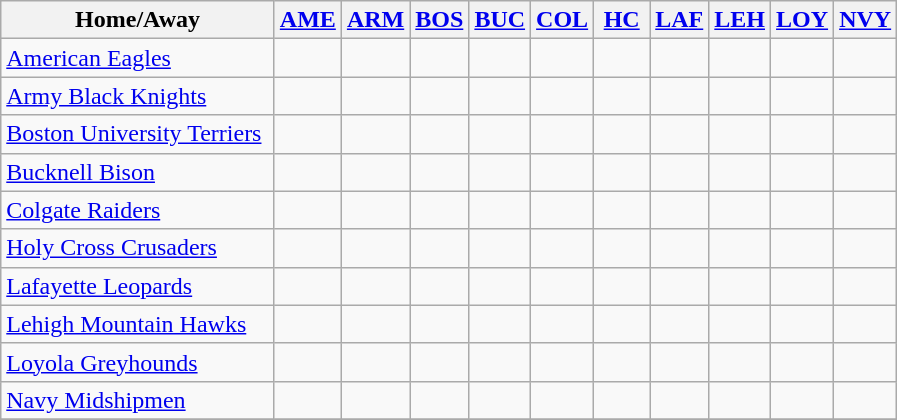<table class="wikitable" style="text-align: center">
<tr>
<th width="175">Home/Away</th>
<th width="30"><a href='#'>AME</a></th>
<th width="30"><a href='#'>ARM</a></th>
<th width="30"><a href='#'>BOS</a></th>
<th width="30"><a href='#'>BUC</a></th>
<th width="30"><a href='#'>COL</a></th>
<th width="30"><a href='#'>HC</a></th>
<th width="30"><a href='#'>LAF</a></th>
<th width="30"><a href='#'>LEH</a></th>
<th width="30"><a href='#'>LOY</a></th>
<th width="30"><a href='#'>NVY</a></th>
</tr>
<tr>
<td align=left><a href='#'>American Eagles</a></td>
<td></td>
<td></td>
<td></td>
<td></td>
<td></td>
<td></td>
<td></td>
<td></td>
<td></td>
<td></td>
</tr>
<tr>
<td align=left><a href='#'>Army Black Knights</a></td>
<td></td>
<td></td>
<td></td>
<td></td>
<td></td>
<td></td>
<td></td>
<td></td>
<td></td>
<td></td>
</tr>
<tr>
<td align=left><a href='#'>Boston University Terriers</a></td>
<td></td>
<td></td>
<td></td>
<td></td>
<td></td>
<td></td>
<td></td>
<td></td>
<td></td>
<td></td>
</tr>
<tr>
<td align=left><a href='#'>Bucknell Bison</a></td>
<td></td>
<td></td>
<td></td>
<td></td>
<td></td>
<td></td>
<td></td>
<td></td>
<td></td>
<td></td>
</tr>
<tr>
<td align=left><a href='#'>Colgate Raiders</a></td>
<td></td>
<td></td>
<td></td>
<td></td>
<td></td>
<td></td>
<td></td>
<td></td>
<td></td>
<td></td>
</tr>
<tr>
<td align=left><a href='#'>Holy Cross Crusaders</a></td>
<td></td>
<td></td>
<td></td>
<td></td>
<td></td>
<td></td>
<td></td>
<td></td>
<td></td>
<td></td>
</tr>
<tr>
<td align=left><a href='#'>Lafayette Leopards</a></td>
<td></td>
<td></td>
<td></td>
<td></td>
<td></td>
<td></td>
<td></td>
<td></td>
<td></td>
<td></td>
</tr>
<tr>
<td align=left><a href='#'>Lehigh Mountain Hawks</a></td>
<td></td>
<td></td>
<td></td>
<td></td>
<td></td>
<td></td>
<td></td>
<td></td>
<td></td>
<td></td>
</tr>
<tr>
<td align=left><a href='#'>Loyola Greyhounds</a></td>
<td></td>
<td></td>
<td></td>
<td></td>
<td></td>
<td></td>
<td></td>
<td></td>
<td></td>
<td></td>
</tr>
<tr>
<td align=left><a href='#'>Navy Midshipmen</a></td>
<td></td>
<td></td>
<td></td>
<td></td>
<td></td>
<td></td>
<td></td>
<td></td>
<td></td>
<td></td>
</tr>
<tr>
</tr>
</table>
